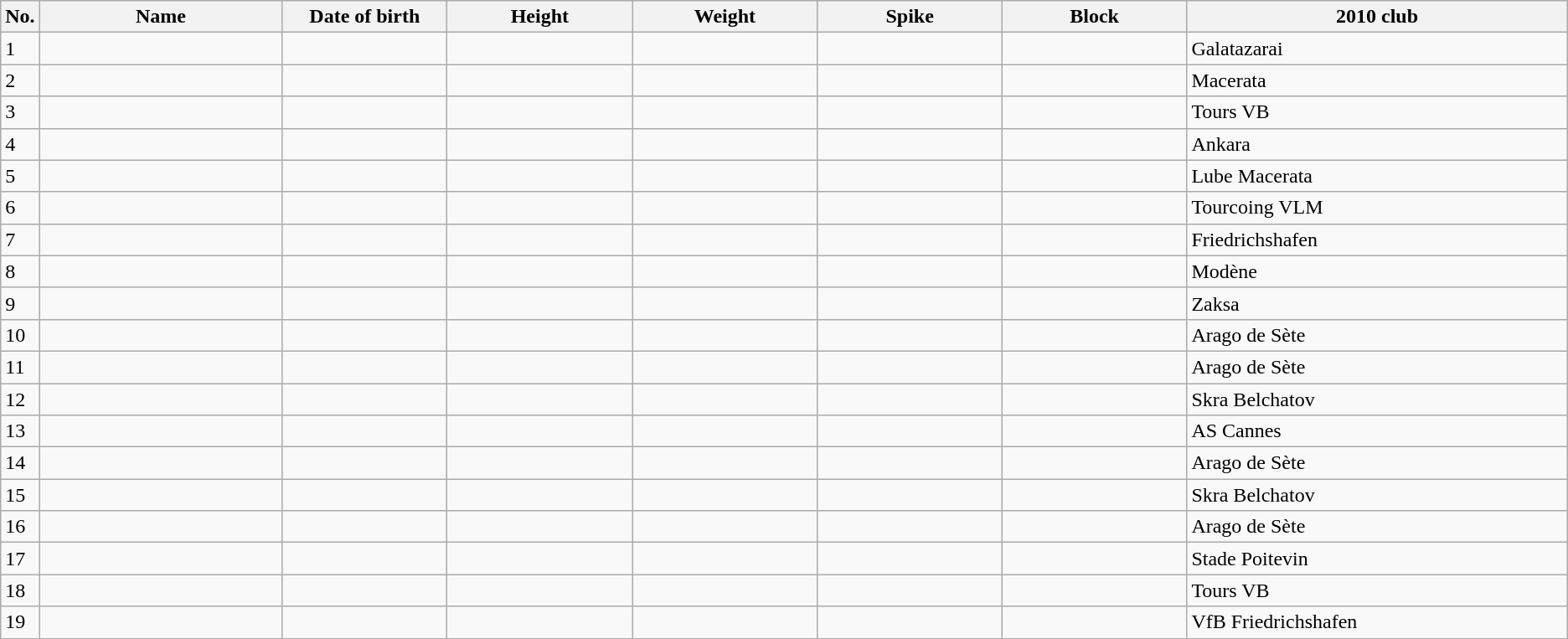<table class="wikitable sortable style=font-size:100%; text-align:center;">
<tr>
<th>No.</th>
<th style=width:12em>Name</th>
<th style=width:8em>Date of birth</th>
<th style=width:9em>Height</th>
<th style=width:9em>Weight</th>
<th style=width:9em>Spike</th>
<th style=width:9em>Block</th>
<th style=width:19em>2010 club</th>
</tr>
<tr>
<td>1</td>
<td align=left></td>
<td align=right></td>
<td></td>
<td></td>
<td></td>
<td></td>
<td align=left>Galatazarai</td>
</tr>
<tr>
<td>2</td>
<td align=left></td>
<td align=right></td>
<td></td>
<td></td>
<td></td>
<td></td>
<td align=left>Macerata</td>
</tr>
<tr>
<td>3</td>
<td align=left></td>
<td align=right></td>
<td></td>
<td></td>
<td></td>
<td></td>
<td align=left>Tours VB</td>
</tr>
<tr>
<td>4</td>
<td align=left></td>
<td align=right></td>
<td></td>
<td></td>
<td></td>
<td></td>
<td align=left>Ankara</td>
</tr>
<tr>
<td>5</td>
<td align=left></td>
<td align=right></td>
<td></td>
<td></td>
<td></td>
<td></td>
<td align=left>Lube Macerata</td>
</tr>
<tr>
<td>6</td>
<td align=left></td>
<td align=right></td>
<td></td>
<td></td>
<td></td>
<td></td>
<td align=left>Tourcoing VLM</td>
</tr>
<tr>
<td>7</td>
<td align=left></td>
<td align=right></td>
<td></td>
<td></td>
<td></td>
<td></td>
<td align=left>Friedrichshafen</td>
</tr>
<tr>
<td>8</td>
<td align=left></td>
<td align=right></td>
<td></td>
<td></td>
<td></td>
<td></td>
<td align=left>Modène</td>
</tr>
<tr>
<td>9</td>
<td align=left></td>
<td align=right></td>
<td></td>
<td></td>
<td></td>
<td></td>
<td align=left>Zaksa</td>
</tr>
<tr>
<td>10</td>
<td align=left></td>
<td align=right></td>
<td></td>
<td></td>
<td></td>
<td></td>
<td align=left>Arago de Sète</td>
</tr>
<tr>
<td>11</td>
<td align=left></td>
<td align=right></td>
<td></td>
<td></td>
<td></td>
<td></td>
<td align=left>Arago de Sète</td>
</tr>
<tr>
<td>12</td>
<td align=left></td>
<td align=right></td>
<td></td>
<td></td>
<td></td>
<td></td>
<td align=left>Skra Belchatov</td>
</tr>
<tr>
<td>13</td>
<td align=left></td>
<td align=right></td>
<td></td>
<td></td>
<td></td>
<td></td>
<td align=left>AS Cannes</td>
</tr>
<tr>
<td>14</td>
<td align=left></td>
<td align=right></td>
<td></td>
<td></td>
<td></td>
<td></td>
<td align=left>Arago de Sète</td>
</tr>
<tr>
<td>15</td>
<td align=left></td>
<td align=right></td>
<td></td>
<td></td>
<td></td>
<td></td>
<td align=left>Skra Belchatov</td>
</tr>
<tr>
<td>16</td>
<td align=left></td>
<td align=right></td>
<td></td>
<td></td>
<td></td>
<td></td>
<td align=left>Arago de Sète</td>
</tr>
<tr>
<td>17</td>
<td align=left></td>
<td align=right></td>
<td></td>
<td></td>
<td></td>
<td></td>
<td align=left>Stade Poitevin</td>
</tr>
<tr>
<td>18</td>
<td align=left></td>
<td align=right></td>
<td></td>
<td></td>
<td></td>
<td></td>
<td align=left>Tours VB</td>
</tr>
<tr>
<td>19</td>
<td align=left></td>
<td align=right></td>
<td></td>
<td></td>
<td></td>
<td></td>
<td align=left>VfB Friedrichshafen</td>
</tr>
</table>
